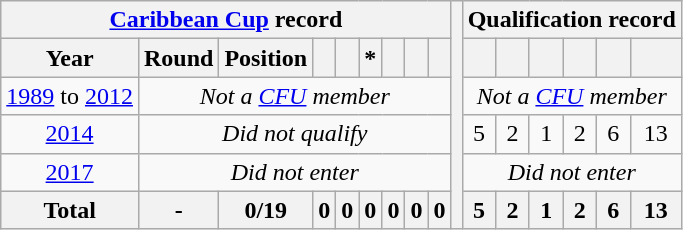<table class="wikitable" style="text-align: center;">
<tr>
<th colspan=9><a href='#'>Caribbean Cup</a> record</th>
<th rowspan=39></th>
<th colspan=6>Qualification record</th>
</tr>
<tr>
<th>Year</th>
<th>Round</th>
<th>Position</th>
<th></th>
<th></th>
<th>*</th>
<th></th>
<th></th>
<th></th>
<th></th>
<th></th>
<th></th>
<th></th>
<th></th>
<th></th>
</tr>
<tr>
<td align="center"> <a href='#'>1989</a> to  <a href='#'>2012</a></td>
<td colspan=8 style="text-align:center;"><em>Not a <a href='#'>CFU</a> member</em></td>
<td colspan=6 style="text-align:center;"><em>Not a <a href='#'>CFU</a> member</em></td>
</tr>
<tr align="center">
<td> <a href='#'>2014</a></td>
<td colspan=8><em>Did not qualify</em></td>
<td>5</td>
<td>2</td>
<td>1</td>
<td>2</td>
<td>6</td>
<td>13</td>
</tr>
<tr>
<td align="center"> <a href='#'>2017</a></td>
<td colspan=8><em>Did not enter</em></td>
<td colspan=6><em>Did not enter</em></td>
</tr>
<tr>
<th>Total</th>
<th>-</th>
<th>0/19</th>
<th>0</th>
<th>0</th>
<th>0</th>
<th>0</th>
<th>0</th>
<th>0</th>
<th>5</th>
<th>2</th>
<th>1</th>
<th>2</th>
<th>6</th>
<th>13</th>
</tr>
</table>
